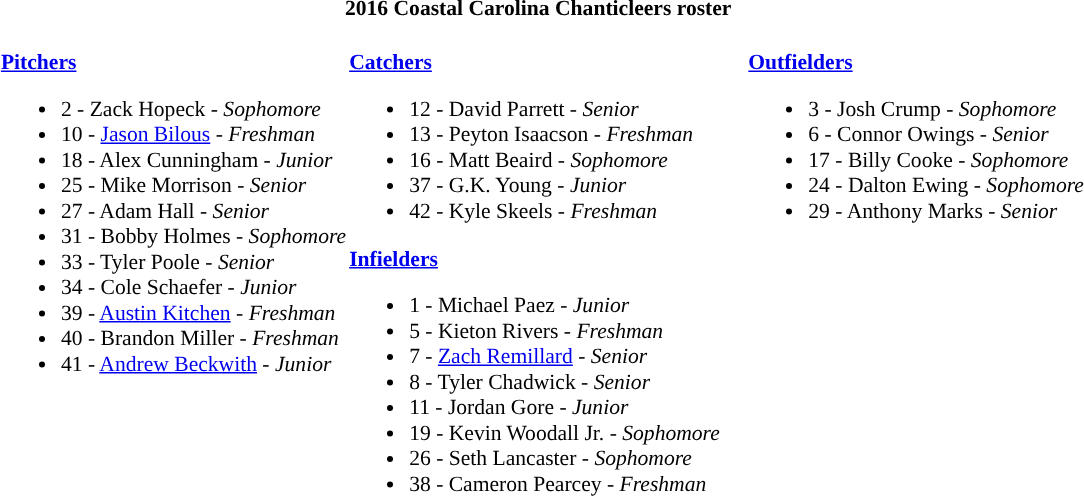<table class="toccolours" style="border-collapse:collapse; font-size:90%;">
<tr>
<th colspan=9>2016 Coastal Carolina Chanticleers roster</th>
</tr>
<tr>
<td width="03"> </td>
<td valign="top"><br><strong><a href='#'>Pitchers</a></strong><ul><li>2 - Zack Hopeck - <em>Sophomore</em></li><li>10 - <a href='#'>Jason Bilous</a> - <em>Freshman</em></li><li>18 - Alex Cunningham - <em>Junior</em></li><li>25 - Mike Morrison - <em>Senior</em></li><li>27 - Adam Hall - <em>Senior</em></li><li>31 - Bobby Holmes - <em>Sophomore</em></li><li>33 - Tyler Poole - <em>Senior</em></li><li>34 - Cole Schaefer - <em>Junior</em></li><li>39 - <a href='#'>Austin Kitchen</a> - <em>Freshman</em></li><li>40 - Brandon Miller - <em>Freshman</em></li><li>41 - <a href='#'>Andrew Beckwith</a> - <em>Junior</em></li></ul></td>
<td valign="top"><br><strong><a href='#'>Catchers</a></strong><ul><li>12 - David Parrett - <em>Senior</em></li><li>13 - Peyton Isaacson - <em>Freshman</em></li><li>16 - Matt Beaird - <em>Sophomore</em></li><li>37 - G.K. Young - <em>Junior</em></li><li>42 - Kyle Skeels - <em>Freshman</em></li></ul><strong><a href='#'>Infielders</a></strong><ul><li>1 - Michael Paez - <em>Junior</em></li><li>5 - Kieton Rivers - <em>Freshman</em></li><li>7 - <a href='#'>Zach Remillard</a> - <em>Senior</em></li><li>8 - Tyler Chadwick - <em>Senior</em></li><li>11 - Jordan Gore - <em>Junior</em></li><li>19 - Kevin Woodall Jr. - <em>Sophomore</em></li><li>26 - Seth Lancaster - <em>Sophomore</em></li><li>38 - Cameron Pearcey - <em>Freshman</em></li></ul></td>
<td width="15"> </td>
<td valign="top"><br><strong><a href='#'>Outfielders</a></strong><ul><li>3 - Josh Crump - <em>Sophomore</em></li><li>6 - Connor Owings - <em>Senior</em></li><li>17 - Billy Cooke - <em>Sophomore</em></li><li>24 - Dalton Ewing - <em>Sophomore</em></li><li>29 - Anthony Marks - <em>Senior</em></li></ul></td>
</tr>
</table>
